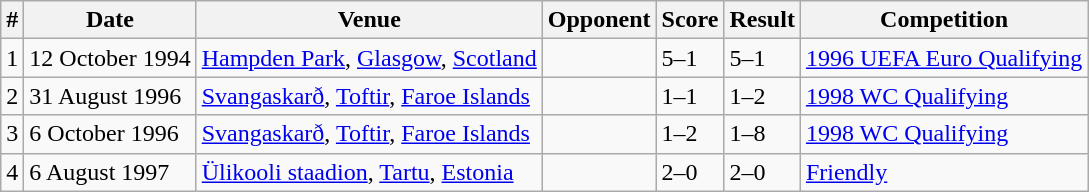<table class="wikitable">
<tr>
<th>#</th>
<th>Date</th>
<th>Venue</th>
<th>Opponent</th>
<th>Score</th>
<th>Result</th>
<th>Competition</th>
</tr>
<tr>
<td>1</td>
<td>12 October 1994</td>
<td><a href='#'>Hampden Park</a>, <a href='#'>Glasgow</a>, <a href='#'>Scotland</a></td>
<td></td>
<td>5–1</td>
<td>5–1</td>
<td><a href='#'>1996 UEFA Euro Qualifying</a></td>
</tr>
<tr>
<td>2</td>
<td>31 August 1996</td>
<td><a href='#'>Svangaskarð</a>, <a href='#'>Toftir</a>, <a href='#'>Faroe Islands</a></td>
<td></td>
<td>1–1</td>
<td>1–2</td>
<td><a href='#'>1998 WC Qualifying</a></td>
</tr>
<tr>
<td>3</td>
<td>6 October 1996</td>
<td><a href='#'>Svangaskarð</a>, <a href='#'>Toftir</a>, <a href='#'>Faroe Islands</a></td>
<td></td>
<td>1–2</td>
<td>1–8</td>
<td><a href='#'>1998 WC Qualifying</a></td>
</tr>
<tr>
<td>4</td>
<td>6 August 1997</td>
<td><a href='#'>Ülikooli staadion</a>, <a href='#'>Tartu</a>, <a href='#'>Estonia</a></td>
<td></td>
<td>2–0</td>
<td>2–0</td>
<td><a href='#'>Friendly</a></td>
</tr>
</table>
